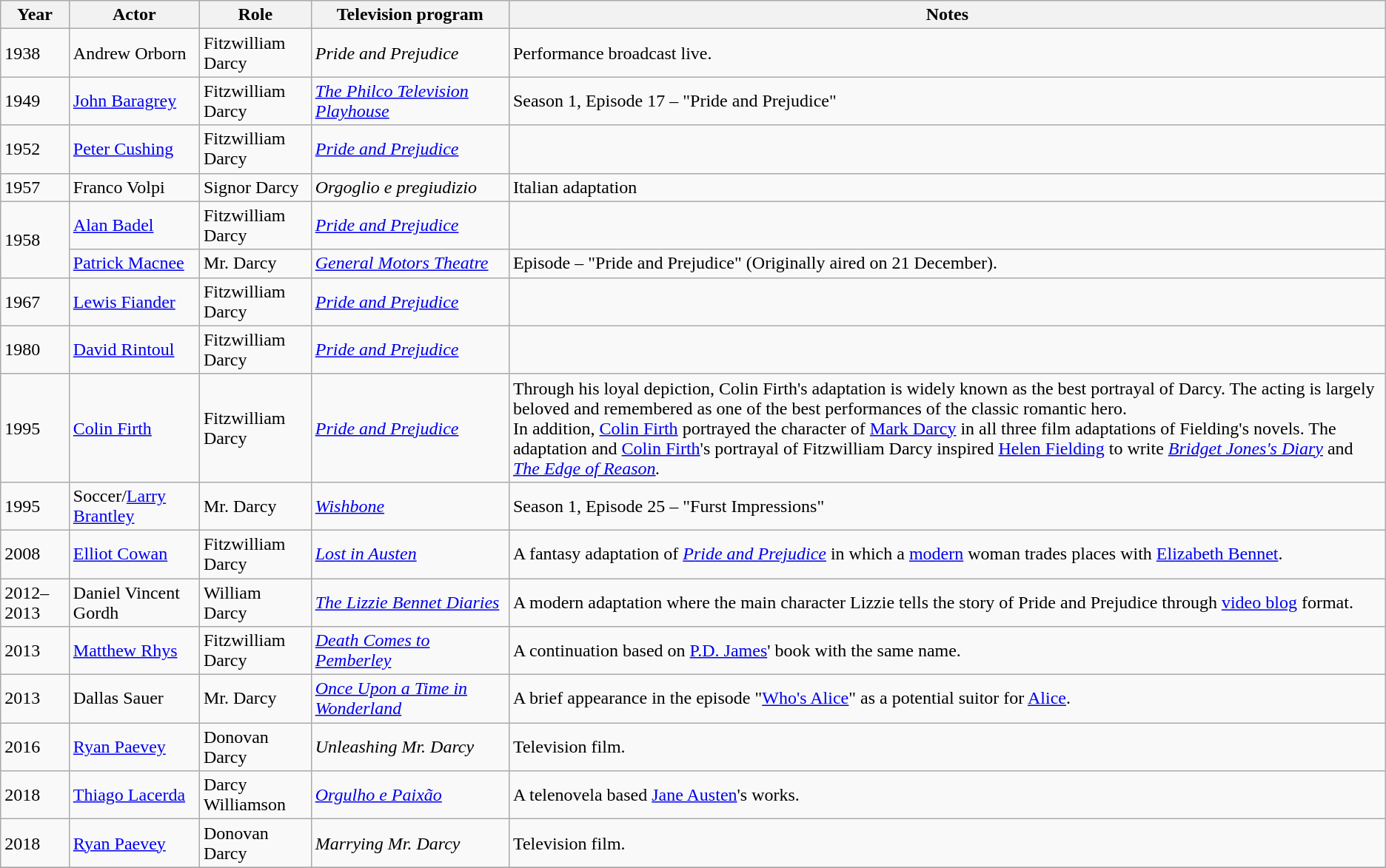<table class="wikitable">
<tr>
<th scope="col">Year</th>
<th scope="col">Actor</th>
<th scope="col">Role</th>
<th scope="col">Television program</th>
<th scope="col">Notes</th>
</tr>
<tr>
<td>1938</td>
<td>Andrew Orborn</td>
<td>Fitzwilliam Darcy</td>
<td><em>Pride and Prejudice</em></td>
<td align="left">Performance broadcast live.</td>
</tr>
<tr>
<td>1949</td>
<td><a href='#'>John Baragrey</a></td>
<td>Fitzwilliam Darcy</td>
<td><em><a href='#'>The Philco Television Playhouse</a></em></td>
<td align="left">Season 1, Episode 17 – "Pride and Prejudice"</td>
</tr>
<tr>
<td>1952</td>
<td><a href='#'>Peter Cushing</a></td>
<td>Fitzwilliam Darcy</td>
<td><em><a href='#'>Pride and Prejudice</a></em></td>
<td></td>
</tr>
<tr>
<td>1957</td>
<td>Franco Volpi</td>
<td>Signor Darcy</td>
<td><em>Orgoglio e pregiudizio</em></td>
<td>Italian adaptation</td>
</tr>
<tr>
<td rowspan="2">1958</td>
<td><a href='#'>Alan Badel</a></td>
<td>Fitzwilliam Darcy</td>
<td><em><a href='#'>Pride and Prejudice</a></em></td>
<td></td>
</tr>
<tr>
<td><a href='#'>Patrick Macnee</a></td>
<td>Mr. Darcy</td>
<td><em><a href='#'>General Motors Theatre</a></em></td>
<td align="left">Episode – "Pride and Prejudice" (Originally aired on 21 December).</td>
</tr>
<tr>
<td>1967</td>
<td><a href='#'>Lewis Fiander</a></td>
<td>Fitzwilliam Darcy</td>
<td><em><a href='#'>Pride and Prejudice</a></em></td>
<td align="left"></td>
</tr>
<tr>
<td>1980</td>
<td><a href='#'>David Rintoul</a></td>
<td>Fitzwilliam Darcy</td>
<td><em><a href='#'>Pride and Prejudice</a></em></td>
<td align="left"></td>
</tr>
<tr>
<td>1995</td>
<td><a href='#'>Colin Firth</a></td>
<td>Fitzwilliam Darcy</td>
<td><em><a href='#'>Pride and Prejudice</a></em></td>
<td align="left">Through his loyal depiction, Colin Firth's adaptation is widely known as the best portrayal of Darcy. The acting is largely beloved and remembered as one of the best performances of the classic romantic hero.<br>In addition, <a href='#'>Colin Firth</a> portrayed the character of <a href='#'>Mark Darcy</a> in all three film adaptations of Fielding's novels. The adaptation and <a href='#'>Colin Firth</a>'s portrayal of Fitzwilliam Darcy inspired <a href='#'>Helen Fielding</a> to write <em><a href='#'>Bridget Jones's Diary</a></em> and <em> <a href='#'>The Edge of Reason</a>.</em></td>
</tr>
<tr>
<td>1995</td>
<td>Soccer/<a href='#'>Larry Brantley</a></td>
<td>Mr. Darcy</td>
<td><em><a href='#'>Wishbone</a></em></td>
<td align="left">Season 1, Episode 25 – "Furst Impressions"</td>
</tr>
<tr>
<td>2008</td>
<td><a href='#'>Elliot Cowan</a></td>
<td>Fitzwilliam Darcy</td>
<td><em><a href='#'>Lost in Austen</a></em></td>
<td align="left">A fantasy adaptation of <em><a href='#'>Pride and Prejudice</a></em> in which a <a href='#'>modern</a> woman trades places with <a href='#'>Elizabeth Bennet</a>.</td>
</tr>
<tr>
<td>2012–2013</td>
<td>Daniel Vincent Gordh</td>
<td>William Darcy</td>
<td><em><a href='#'>The Lizzie Bennet Diaries</a></em></td>
<td align="left">A modern adaptation where the main character Lizzie tells the story of Pride and Prejudice through <a href='#'>video blog</a> format.</td>
</tr>
<tr>
<td>2013</td>
<td><a href='#'>Matthew Rhys</a></td>
<td>Fitzwilliam Darcy</td>
<td><em><a href='#'>Death Comes to Pemberley</a></em></td>
<td align="left">A continuation based on <a href='#'>P.D. James</a>' book with the same name.</td>
</tr>
<tr>
<td>2013</td>
<td>Dallas Sauer</td>
<td>Mr. Darcy</td>
<td><em><a href='#'>Once Upon a Time in Wonderland</a></em></td>
<td align="left">A brief appearance in the episode "<a href='#'>Who's Alice</a>" as a potential suitor for <a href='#'>Alice</a>.</td>
</tr>
<tr>
<td>2016</td>
<td><a href='#'>Ryan Paevey</a></td>
<td>Donovan Darcy</td>
<td><em>Unleashing Mr. Darcy</em></td>
<td align="left">Television film.</td>
</tr>
<tr>
<td>2018</td>
<td><a href='#'>Thiago Lacerda</a></td>
<td>Darcy Williamson</td>
<td><em><a href='#'>Orgulho e Paixão</a></em></td>
<td align="left">A telenovela based <a href='#'>Jane Austen</a>'s works.</td>
</tr>
<tr>
<td>2018</td>
<td><a href='#'>Ryan Paevey</a></td>
<td>Donovan Darcy</td>
<td><em>Marrying Mr. Darcy</em></td>
<td align="left">Television film.</td>
</tr>
<tr>
</tr>
</table>
